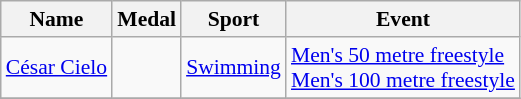<table class="wikitable" style="font-size:90%">
<tr>
<th>Name</th>
<th>Medal</th>
<th>Sport</th>
<th>Event</th>
</tr>
<tr>
<td><a href='#'>César Cielo</a></td>
<td><br></td>
<td><a href='#'>Swimming</a></td>
<td><a href='#'>Men's 50 metre freestyle</a><br><a href='#'>Men's 100 metre freestyle</a></td>
</tr>
<tr>
</tr>
</table>
